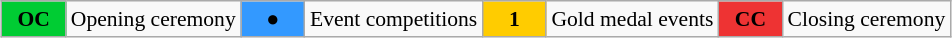<table class="wikitable" style="margin:0.5em auto; font-size:90%; ">
<tr>
<td style="width:2.5em; background:#00cc33; text-align:center"><strong>OC</strong></td>
<td>Opening ceremony</td>
<td style="width:2.5em; background:#3399ff; text-align:center">●</td>
<td>Event competitions</td>
<td style="width:2.5em; background:#ffcc00; text-align:center"><strong>1</strong></td>
<td>Gold medal events</td>
<td style="width:2.5em; background:#ee3333; text-align:center"><strong>CC</strong></td>
<td>Closing ceremony</td>
</tr>
</table>
